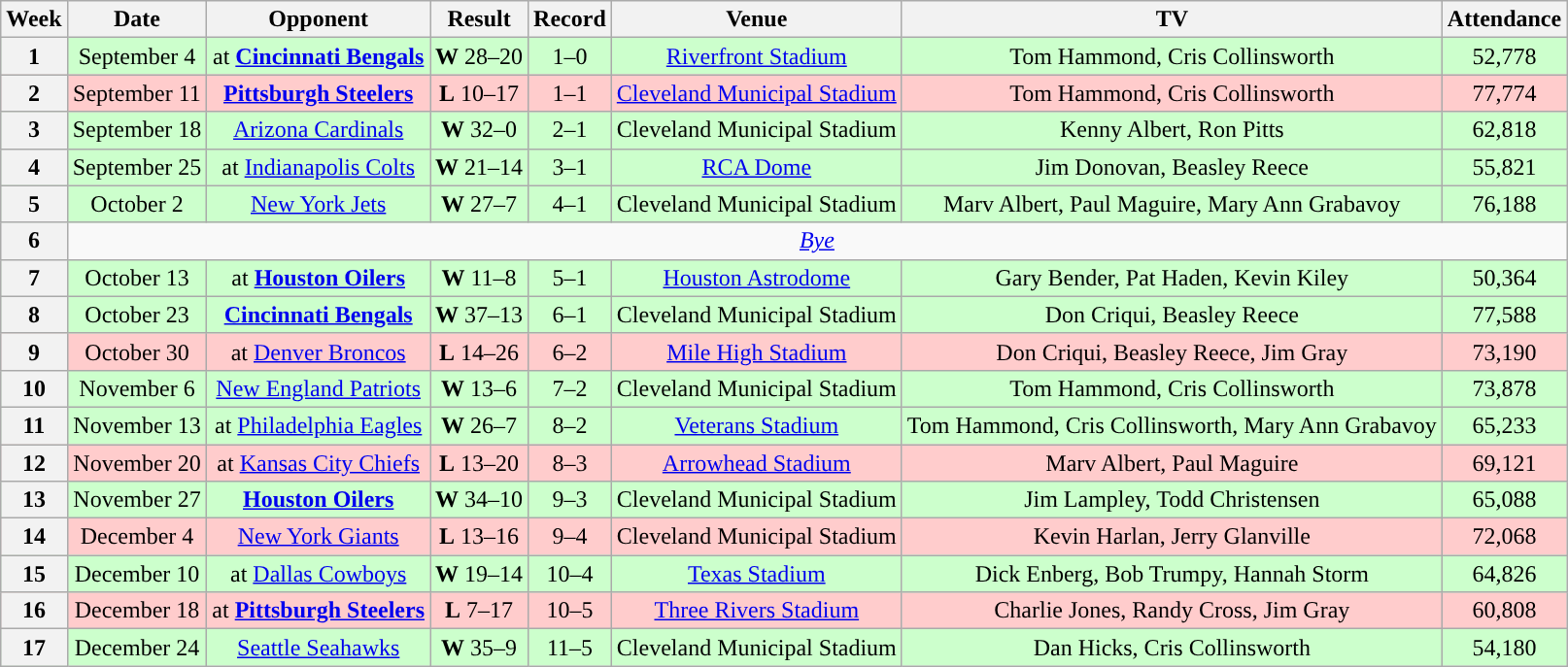<table class="wikitable" style="text-align:center">
<tr>
<th>Week</th>
<th>Date</th>
<th>Opponent</th>
<th>Result</th>
<th>Record</th>
<th>Venue</th>
<th>TV</th>
<th>Attendance</th>
</tr>
<tr style="background:#cfc">
<th>1</th>
<td>September 4</td>
<td>at <strong><a href='#'>Cincinnati Bengals</a></strong></td>
<td><strong>W</strong> 28–20</td>
<td>1–0</td>
<td><a href='#'>Riverfront Stadium</a></td>
<td>Tom Hammond, Cris Collinsworth</td>
<td>52,778</td>
</tr>
<tr style="background:#fcc">
<th>2</th>
<td>September 11</td>
<td><strong><a href='#'>Pittsburgh Steelers</a></strong></td>
<td><strong>L</strong> 10–17</td>
<td>1–1</td>
<td><a href='#'>Cleveland Municipal Stadium</a></td>
<td>Tom Hammond, Cris Collinsworth</td>
<td>77,774</td>
</tr>
<tr style="background:#cfc">
<th>3</th>
<td>September 18</td>
<td><a href='#'>Arizona Cardinals</a></td>
<td><strong>W</strong> 32–0</td>
<td>2–1</td>
<td>Cleveland Municipal Stadium</td>
<td>Kenny Albert, Ron Pitts</td>
<td>62,818</td>
</tr>
<tr style="background:#cfc">
<th>4</th>
<td>September 25</td>
<td>at <a href='#'>Indianapolis Colts</a></td>
<td><strong>W</strong> 21–14</td>
<td>3–1</td>
<td><a href='#'>RCA Dome</a></td>
<td>Jim Donovan, Beasley Reece</td>
<td>55,821</td>
</tr>
<tr style="background:#cfc">
<th>5</th>
<td>October 2</td>
<td><a href='#'>New York Jets</a></td>
<td><strong>W</strong> 27–7</td>
<td>4–1</td>
<td>Cleveland Municipal Stadium</td>
<td>Marv Albert, Paul Maguire, Mary Ann Grabavoy</td>
<td>76,188</td>
</tr>
<tr>
<th>6</th>
<td colspan="7"><em><a href='#'>Bye</a></em></td>
</tr>
<tr style="background:#cfc">
<th>7</th>
<td>October 13</td>
<td>at <strong><a href='#'>Houston Oilers</a></strong></td>
<td><strong>W</strong> 11–8</td>
<td>5–1</td>
<td><a href='#'>Houston Astrodome</a></td>
<td>Gary Bender, Pat Haden, Kevin Kiley</td>
<td>50,364</td>
</tr>
<tr style="background:#cfc">
<th>8</th>
<td>October 23</td>
<td><strong><a href='#'>Cincinnati Bengals</a></strong></td>
<td><strong>W</strong> 37–13</td>
<td>6–1</td>
<td>Cleveland Municipal Stadium</td>
<td>Don Criqui, Beasley Reece</td>
<td>77,588</td>
</tr>
<tr style="background:#fcc">
<th>9</th>
<td>October 30</td>
<td>at <a href='#'>Denver Broncos</a></td>
<td><strong>L</strong> 14–26</td>
<td>6–2</td>
<td><a href='#'>Mile High Stadium</a></td>
<td>Don Criqui, Beasley Reece, Jim Gray</td>
<td>73,190</td>
</tr>
<tr style="background:#cfc">
<th>10</th>
<td>November 6</td>
<td><a href='#'>New England Patriots</a></td>
<td><strong>W</strong> 13–6</td>
<td>7–2</td>
<td>Cleveland Municipal Stadium</td>
<td>Tom Hammond, Cris Collinsworth</td>
<td>73,878</td>
</tr>
<tr style="background:#cfc">
<th>11</th>
<td>November 13</td>
<td>at <a href='#'>Philadelphia Eagles</a></td>
<td><strong>W</strong> 26–7</td>
<td>8–2</td>
<td><a href='#'>Veterans Stadium</a></td>
<td>Tom Hammond, Cris Collinsworth, Mary Ann Grabavoy</td>
<td>65,233</td>
</tr>
<tr style="background:#fcc">
<th>12</th>
<td>November 20</td>
<td>at <a href='#'>Kansas City Chiefs</a></td>
<td><strong>L</strong> 13–20</td>
<td>8–3</td>
<td><a href='#'>Arrowhead Stadium</a></td>
<td>Marv Albert, Paul Maguire</td>
<td>69,121</td>
</tr>
<tr style="background:#cfc">
<th>13</th>
<td>November 27</td>
<td><strong><a href='#'>Houston Oilers</a></strong></td>
<td><strong>W</strong> 34–10</td>
<td>9–3</td>
<td>Cleveland Municipal Stadium</td>
<td>Jim Lampley, Todd Christensen</td>
<td>65,088</td>
</tr>
<tr style="background:#fcc">
<th>14</th>
<td>December 4</td>
<td><a href='#'>New York Giants</a></td>
<td><strong>L</strong> 13–16</td>
<td>9–4</td>
<td>Cleveland Municipal Stadium</td>
<td>Kevin Harlan, Jerry Glanville</td>
<td>72,068</td>
</tr>
<tr style="background:#cfc">
<th>15</th>
<td>December 10</td>
<td>at <a href='#'>Dallas Cowboys</a></td>
<td><strong>W</strong> 19–14</td>
<td>10–4</td>
<td><a href='#'>Texas Stadium</a></td>
<td>Dick Enberg, Bob Trumpy, Hannah Storm</td>
<td>64,826</td>
</tr>
<tr style="background:#fcc">
<th>16</th>
<td>December 18</td>
<td>at <strong><a href='#'>Pittsburgh Steelers</a></strong></td>
<td><strong>L</strong> 7–17</td>
<td>10–5</td>
<td><a href='#'>Three Rivers Stadium</a></td>
<td>Charlie Jones, Randy Cross, Jim Gray</td>
<td>60,808</td>
</tr>
<tr style="background:#cfc">
<th>17</th>
<td>December 24</td>
<td><a href='#'>Seattle Seahawks</a></td>
<td><strong>W</strong> 35–9</td>
<td>11–5</td>
<td>Cleveland Municipal Stadium</td>
<td>Dan Hicks, Cris Collinsworth</td>
<td>54,180</td>
</tr>
</table>
